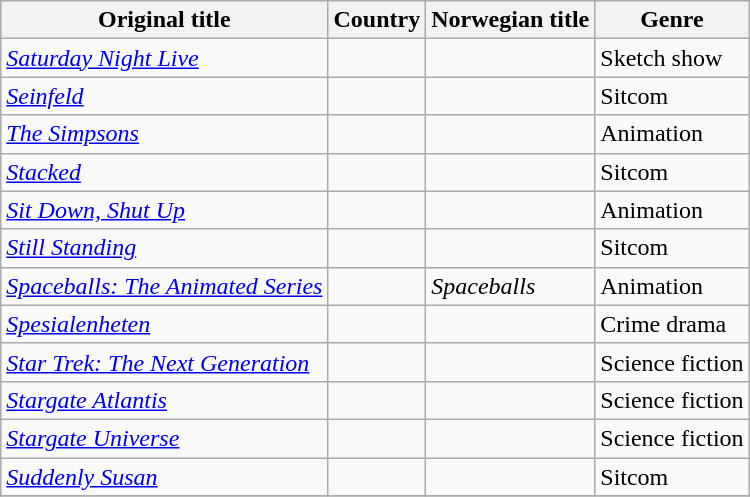<table class="wikitable">
<tr>
<th>Original title</th>
<th>Country</th>
<th>Norwegian title</th>
<th>Genre</th>
</tr>
<tr>
<td><em><a href='#'>Saturday Night Live</a></em></td>
<td></td>
<td></td>
<td>Sketch show</td>
</tr>
<tr>
<td><em><a href='#'>Seinfeld</a></em></td>
<td></td>
<td></td>
<td>Sitcom</td>
</tr>
<tr>
<td><em><a href='#'>The Simpsons</a></em></td>
<td></td>
<td></td>
<td>Animation</td>
</tr>
<tr>
<td><em><a href='#'>Stacked</a></em></td>
<td></td>
<td></td>
<td>Sitcom</td>
</tr>
<tr>
<td><em><a href='#'>Sit Down, Shut Up</a></em></td>
<td></td>
<td></td>
<td>Animation</td>
</tr>
<tr>
<td><em><a href='#'>Still Standing</a></em></td>
<td></td>
<td></td>
<td>Sitcom</td>
</tr>
<tr>
<td><em><a href='#'>Spaceballs: The Animated Series</a></em></td>
<td></td>
<td><em>Spaceballs</em></td>
<td>Animation</td>
</tr>
<tr>
<td><em><a href='#'>Spesialenheten</a></em></td>
<td></td>
<td></td>
<td>Crime drama</td>
</tr>
<tr>
<td><em><a href='#'>Star Trek: The Next Generation</a></em></td>
<td></td>
<td></td>
<td>Science fiction</td>
</tr>
<tr>
<td><em><a href='#'>Stargate Atlantis</a></em></td>
<td></td>
<td></td>
<td>Science fiction</td>
</tr>
<tr>
<td><em><a href='#'>Stargate Universe</a></em></td>
<td></td>
<td></td>
<td>Science fiction</td>
</tr>
<tr>
<td><em><a href='#'>Suddenly Susan</a></em></td>
<td></td>
<td></td>
<td>Sitcom</td>
</tr>
<tr>
</tr>
</table>
